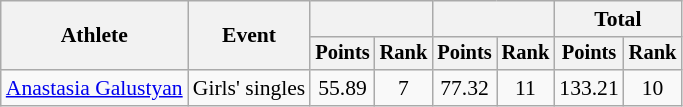<table class="wikitable" style="font-size:90%">
<tr>
<th rowspan="2">Athlete</th>
<th rowspan="2">Event</th>
<th colspan="2"></th>
<th colspan="2"></th>
<th colspan="2">Total</th>
</tr>
<tr style="font-size:95%">
<th>Points</th>
<th>Rank</th>
<th>Points</th>
<th>Rank</th>
<th>Points</th>
<th>Rank</th>
</tr>
<tr align=center>
<td align=left><a href='#'>Anastasia Galustyan</a></td>
<td align=left>Girls' singles</td>
<td>55.89</td>
<td>7</td>
<td>77.32</td>
<td>11</td>
<td>133.21</td>
<td>10</td>
</tr>
</table>
